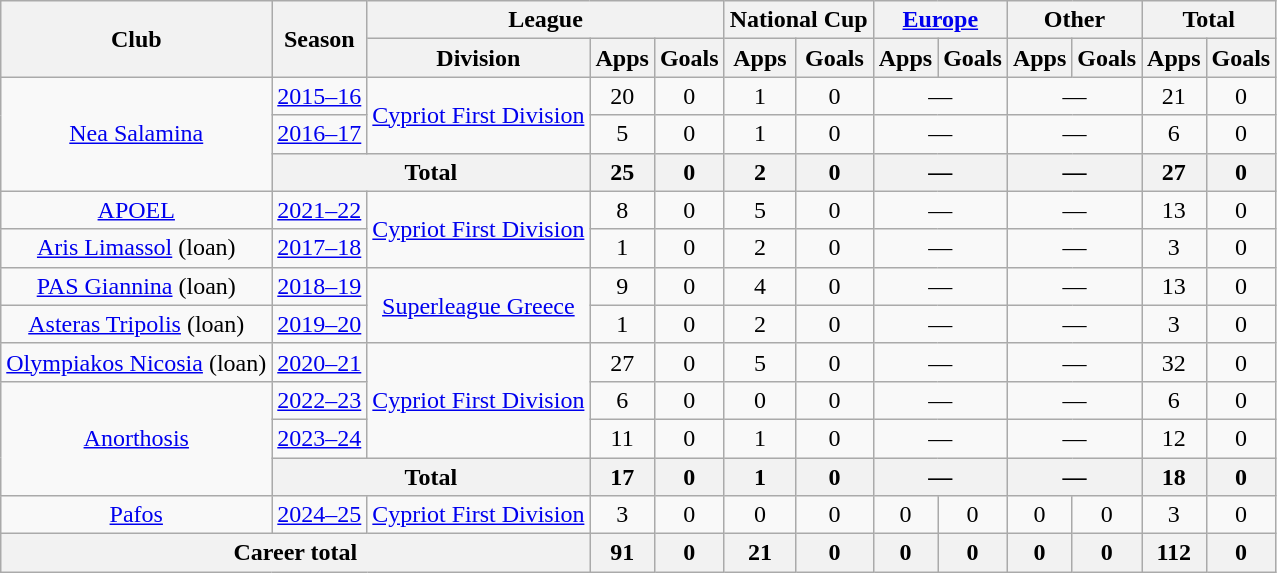<table class="wikitable" style="font-size:100%; text-align: center">
<tr>
<th rowspan=2>Club</th>
<th rowspan=2>Season</th>
<th colspan=3>League</th>
<th colspan=2>National Cup</th>
<th colspan=2><a href='#'>Europe</a></th>
<th colspan=2>Other</th>
<th colspan=2>Total</th>
</tr>
<tr>
<th>Division</th>
<th>Apps</th>
<th>Goals</th>
<th>Apps</th>
<th>Goals</th>
<th>Apps</th>
<th>Goals</th>
<th>Apps</th>
<th>Goals</th>
<th>Apps</th>
<th>Goals</th>
</tr>
<tr>
<td rowspan="3"><a href='#'>Nea Salamina</a></td>
<td><a href='#'>2015–16</a></td>
<td rowspan="2"><a href='#'>Cypriot First Division</a></td>
<td>20</td>
<td>0</td>
<td>1</td>
<td>0</td>
<td colspan="2">—</td>
<td colspan="2">—</td>
<td>21</td>
<td>0</td>
</tr>
<tr>
<td><a href='#'>2016–17</a></td>
<td>5</td>
<td>0</td>
<td>1</td>
<td>0</td>
<td colspan="2">—</td>
<td colspan="2">—</td>
<td>6</td>
<td>0</td>
</tr>
<tr>
<th colspan="2">Total</th>
<th>25</th>
<th>0</th>
<th>2</th>
<th>0</th>
<th colspan="2">—</th>
<th colspan="2">—</th>
<th>27</th>
<th>0</th>
</tr>
<tr>
<td><a href='#'>APOEL</a></td>
<td><a href='#'>2021–22</a></td>
<td rowspan="2"><a href='#'>Cypriot First Division</a></td>
<td>8</td>
<td>0</td>
<td>5</td>
<td>0</td>
<td colspan="2">—</td>
<td colspan="2">—</td>
<td>13</td>
<td>0</td>
</tr>
<tr>
<td><a href='#'>Aris Limassol</a> (loan)</td>
<td><a href='#'>2017–18</a></td>
<td>1</td>
<td>0</td>
<td>2</td>
<td>0</td>
<td colspan="2">—</td>
<td colspan="2">—</td>
<td>3</td>
<td>0</td>
</tr>
<tr>
<td><a href='#'>PAS Giannina</a> (loan)</td>
<td><a href='#'>2018–19</a></td>
<td rowspan="2"><a href='#'>Superleague Greece</a></td>
<td>9</td>
<td>0</td>
<td>4</td>
<td>0</td>
<td colspan="2">—</td>
<td colspan="2">—</td>
<td>13</td>
<td>0</td>
</tr>
<tr>
<td><a href='#'>Asteras Tripolis</a> (loan)</td>
<td><a href='#'>2019–20</a></td>
<td>1</td>
<td>0</td>
<td>2</td>
<td>0</td>
<td colspan="2">—</td>
<td colspan="2">—</td>
<td>3</td>
<td>0</td>
</tr>
<tr>
<td><a href='#'>Olympiakos Nicosia</a> (loan)</td>
<td><a href='#'>2020–21</a></td>
<td rowspan="3"><a href='#'>Cypriot First Division</a></td>
<td>27</td>
<td>0</td>
<td>5</td>
<td>0</td>
<td colspan="2">—</td>
<td colspan="2">—</td>
<td>32</td>
<td>0</td>
</tr>
<tr>
<td rowspan="3"><a href='#'>Anorthosis</a></td>
<td><a href='#'>2022–23</a></td>
<td>6</td>
<td>0</td>
<td>0</td>
<td>0</td>
<td colspan="2">—</td>
<td colspan="2">—</td>
<td>6</td>
<td>0</td>
</tr>
<tr>
<td><a href='#'>2023–24</a></td>
<td>11</td>
<td>0</td>
<td>1</td>
<td>0</td>
<td colspan="2">—</td>
<td colspan="2">—</td>
<td>12</td>
<td>0</td>
</tr>
<tr>
<th colspan="2">Total</th>
<th>17</th>
<th>0</th>
<th>1</th>
<th>0</th>
<th colspan="2">—</th>
<th colspan="2">—</th>
<th>18</th>
<th>0</th>
</tr>
<tr>
<td><a href='#'>Pafos</a></td>
<td><a href='#'>2024–25</a></td>
<td><a href='#'>Cypriot First Division</a></td>
<td>3</td>
<td>0</td>
<td>0</td>
<td>0</td>
<td>0</td>
<td>0</td>
<td>0</td>
<td>0</td>
<td>3</td>
<td>0</td>
</tr>
<tr>
<th colspan="3">Career total</th>
<th>91</th>
<th>0</th>
<th>21</th>
<th>0</th>
<th>0</th>
<th>0</th>
<th>0</th>
<th>0</th>
<th>112</th>
<th>0</th>
</tr>
</table>
